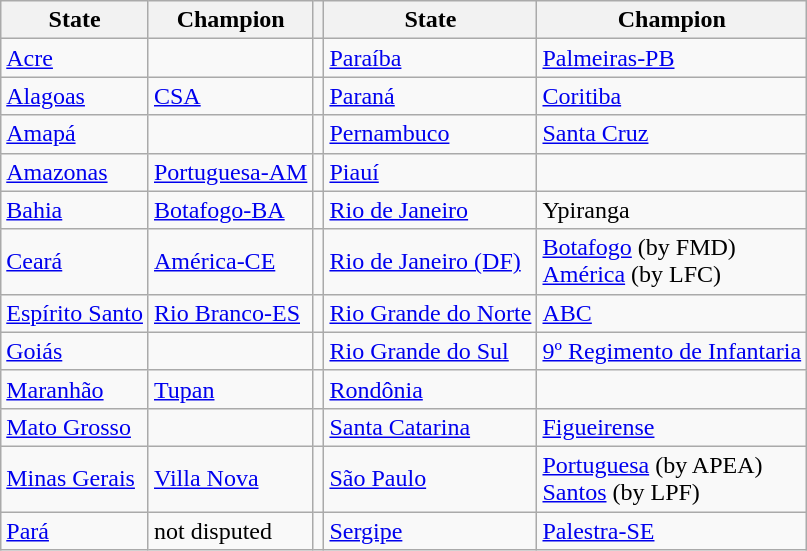<table class="wikitable">
<tr>
<th>State</th>
<th>Champion</th>
<th></th>
<th>State</th>
<th>Champion</th>
</tr>
<tr>
<td><a href='#'>Acre</a></td>
<td></td>
<td></td>
<td><a href='#'>Paraíba</a></td>
<td><a href='#'>Palmeiras-PB</a></td>
</tr>
<tr>
<td><a href='#'>Alagoas</a></td>
<td><a href='#'>CSA</a></td>
<td></td>
<td><a href='#'>Paraná</a></td>
<td><a href='#'>Coritiba</a></td>
</tr>
<tr>
<td><a href='#'>Amapá</a></td>
<td></td>
<td></td>
<td><a href='#'>Pernambuco</a></td>
<td><a href='#'>Santa Cruz</a></td>
</tr>
<tr>
<td><a href='#'>Amazonas</a></td>
<td><a href='#'>Portuguesa-AM</a></td>
<td></td>
<td><a href='#'>Piauí</a></td>
<td></td>
</tr>
<tr>
<td><a href='#'>Bahia</a></td>
<td><a href='#'>Botafogo-BA</a></td>
<td></td>
<td><a href='#'>Rio de Janeiro</a></td>
<td>Ypiranga</td>
</tr>
<tr>
<td><a href='#'>Ceará</a></td>
<td><a href='#'>América-CE</a></td>
<td></td>
<td><a href='#'>Rio de Janeiro (DF)</a></td>
<td><a href='#'>Botafogo</a> (by FMD)<br><a href='#'>América</a> (by LFC)</td>
</tr>
<tr>
<td><a href='#'>Espírito Santo</a></td>
<td><a href='#'>Rio Branco-ES</a></td>
<td></td>
<td><a href='#'>Rio Grande do Norte</a></td>
<td><a href='#'>ABC</a></td>
</tr>
<tr>
<td><a href='#'>Goiás</a></td>
<td></td>
<td></td>
<td><a href='#'>Rio Grande do Sul</a></td>
<td><a href='#'>9º Regimento de Infantaria</a></td>
</tr>
<tr>
<td><a href='#'>Maranhão</a></td>
<td><a href='#'>Tupan</a></td>
<td></td>
<td><a href='#'>Rondônia</a></td>
<td></td>
</tr>
<tr>
<td><a href='#'>Mato Grosso</a></td>
<td></td>
<td></td>
<td><a href='#'>Santa Catarina</a></td>
<td><a href='#'>Figueirense</a></td>
</tr>
<tr>
<td><a href='#'>Minas Gerais</a></td>
<td><a href='#'>Villa Nova</a></td>
<td></td>
<td><a href='#'>São Paulo</a></td>
<td><a href='#'>Portuguesa</a> (by APEA)<br><a href='#'>Santos</a> (by LPF)</td>
</tr>
<tr>
<td><a href='#'>Pará</a></td>
<td>not disputed</td>
<td></td>
<td><a href='#'>Sergipe</a></td>
<td><a href='#'>Palestra-SE</a></td>
</tr>
</table>
